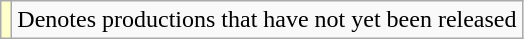<table class="wikitable">
<tr>
<td style="background:#FFFFCC;"></td>
<td>Denotes productions that have not yet been released</td>
</tr>
</table>
